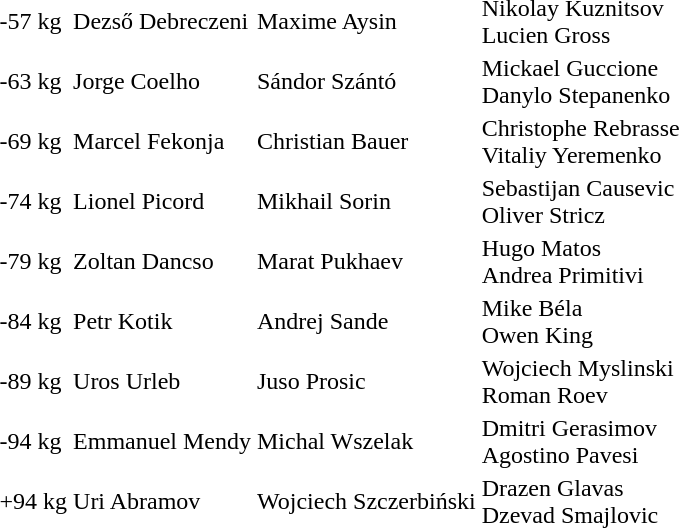<table>
<tr>
<td>-57 kg</td>
<td>Dezső Debreczeni </td>
<td>Maxime Aysin </td>
<td>Nikolay Kuznitsov <br>Lucien Gross </td>
</tr>
<tr>
<td>-63 kg</td>
<td>Jorge Coelho </td>
<td>Sándor Szántó </td>
<td>Mickael Guccione <br>Danylo Stepanenko </td>
</tr>
<tr>
<td>-69 kg</td>
<td>Marcel Fekonja </td>
<td>Christian Bauer </td>
<td>Christophe Rebrasse <br>Vitaliy Yeremenko </td>
</tr>
<tr>
<td>-74 kg</td>
<td>Lionel Picord </td>
<td>Mikhail Sorin </td>
<td>Sebastijan Causevic <br>Oliver Stricz </td>
</tr>
<tr>
<td>-79 kg</td>
<td>Zoltan Dancso </td>
<td>Marat Pukhaev </td>
<td>Hugo Matos <br>Andrea Primitivi </td>
</tr>
<tr>
<td>-84 kg</td>
<td>Petr Kotik </td>
<td>Andrej Sande </td>
<td>Mike Béla <br>Owen King </td>
</tr>
<tr>
<td>-89 kg</td>
<td>Uros Urleb </td>
<td>Juso Prosic </td>
<td>Wojciech Myslinski <br>Roman Roev </td>
</tr>
<tr>
<td>-94 kg</td>
<td>Emmanuel Mendy </td>
<td>Michal Wszelak </td>
<td>Dmitri Gerasimov <br>Agostino Pavesi </td>
</tr>
<tr>
<td>+94 kg</td>
<td>Uri Abramov </td>
<td>Wojciech Szczerbiński </td>
<td>Drazen Glavas <br>Dzevad Smajlovic </td>
</tr>
<tr>
</tr>
</table>
